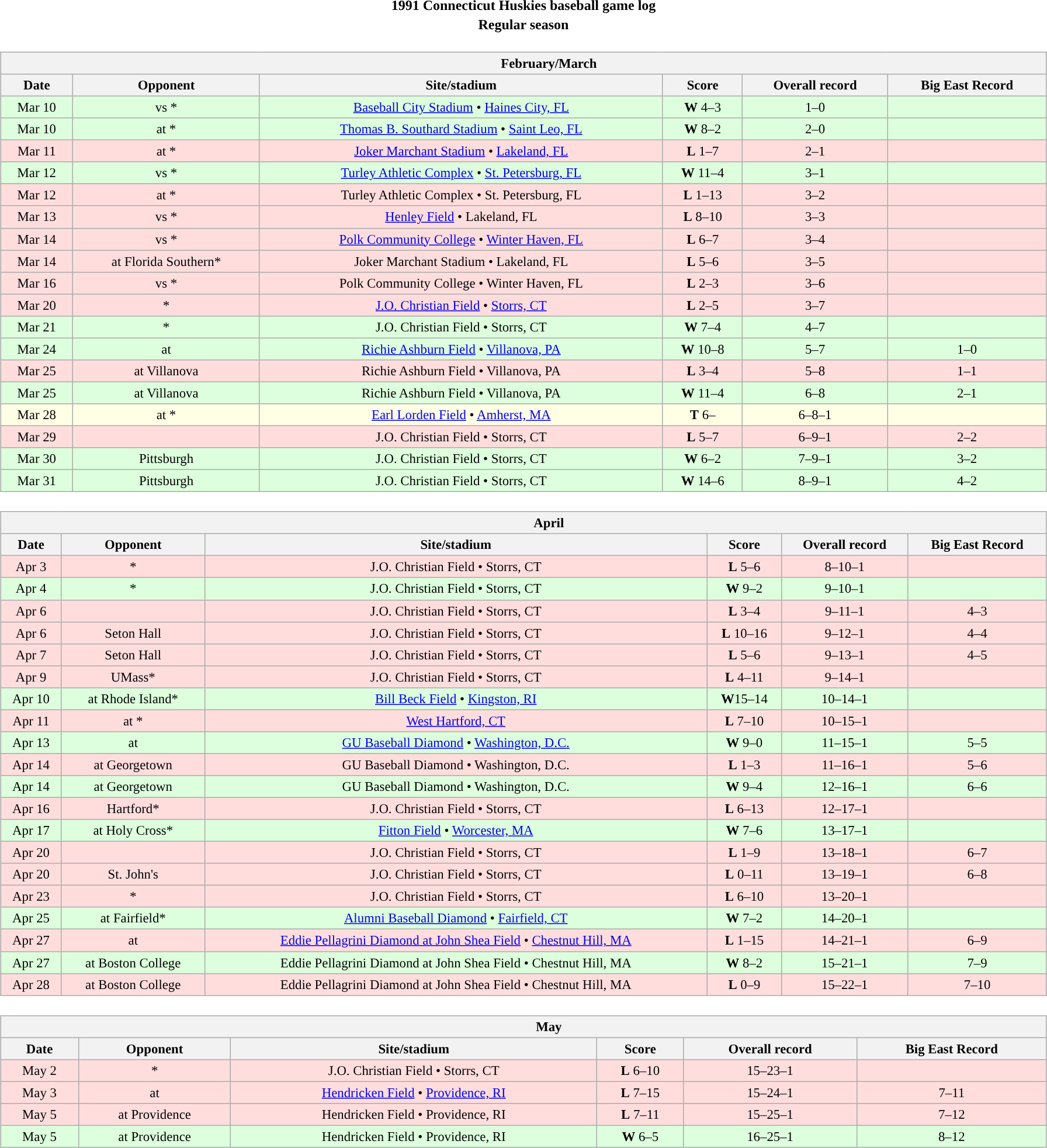<table class="toccolours" width=95% style="clear:both; margin:1.5em auto; text-align:center;">
<tr>
<th colspan=2>1991 Connecticut Huskies baseball game log</th>
</tr>
<tr>
<th colspan=2>Regular season</th>
</tr>
<tr valign="top">
<td><br><table class="wikitable collapsible collapsed" style="margin:auto; width:100%; text-align:center; font-size:95%">
<tr>
<th colspan=12 style="padding-left:4em;">February/March</th>
</tr>
<tr>
<th>Date</th>
<th>Opponent</th>
<th>Site/stadium</th>
<th>Score</th>
<th>Overall record</th>
<th>Big East Record</th>
</tr>
<tr bgcolor=ddffdd>
<td>Mar 10</td>
<td>vs *</td>
<td><a href='#'>Baseball City Stadium</a> • <a href='#'>Haines City, FL</a></td>
<td><strong>W</strong> 4–3</td>
<td>1–0</td>
<td></td>
</tr>
<tr bgcolor=ddffdd>
<td>Mar 10</td>
<td>at *</td>
<td><a href='#'>Thomas B. Southard Stadium</a> • <a href='#'>Saint Leo, FL</a></td>
<td><strong>W</strong> 8–2</td>
<td>2–0</td>
<td></td>
</tr>
<tr bgcolor=ffdddd>
<td>Mar 11</td>
<td>at *</td>
<td><a href='#'>Joker Marchant Stadium</a> • <a href='#'>Lakeland, FL</a></td>
<td><strong>L</strong> 1–7</td>
<td>2–1</td>
<td></td>
</tr>
<tr bgcolor=ddffdd>
<td>Mar 12</td>
<td>vs *</td>
<td><a href='#'>Turley Athletic Complex</a> • <a href='#'>St. Petersburg, FL</a></td>
<td><strong>W</strong> 11–4</td>
<td>3–1</td>
<td></td>
</tr>
<tr bgcolor=ffdddd>
<td>Mar 12</td>
<td>at *</td>
<td>Turley Athletic Complex • St. Petersburg, FL</td>
<td><strong>L</strong> 1–13</td>
<td>3–2</td>
<td></td>
</tr>
<tr bgcolor=ffdddd>
<td>Mar 13</td>
<td>vs *</td>
<td><a href='#'>Henley Field</a> • Lakeland, FL</td>
<td><strong>L</strong> 8–10</td>
<td>3–3</td>
<td></td>
</tr>
<tr bgcolor=ffdddd>
<td>Mar 14</td>
<td>vs *</td>
<td><a href='#'>Polk Community College</a> • <a href='#'>Winter Haven, FL</a></td>
<td><strong>L</strong> 6–7</td>
<td>3–4</td>
<td></td>
</tr>
<tr bgcolor=ffdddd>
<td>Mar 14</td>
<td>at Florida Southern*</td>
<td>Joker Marchant Stadium • Lakeland, FL</td>
<td><strong>L</strong> 5–6</td>
<td>3–5</td>
<td></td>
</tr>
<tr bgcolor=ffdddd>
<td>Mar 16</td>
<td>vs *</td>
<td>Polk Community College • Winter Haven, FL</td>
<td><strong>L</strong> 2–3</td>
<td>3–6</td>
<td></td>
</tr>
<tr bgcolor=ffdddd>
<td>Mar 20</td>
<td>*</td>
<td><a href='#'>J.O. Christian Field</a> • <a href='#'>Storrs, CT</a></td>
<td><strong>L</strong> 2–5</td>
<td>3–7</td>
<td></td>
</tr>
<tr bgcolor=ddffdd>
<td>Mar 21</td>
<td>*</td>
<td>J.O. Christian Field • Storrs, CT</td>
<td><strong>W</strong> 7–4</td>
<td>4–7</td>
<td></td>
</tr>
<tr bgcolor=ddffdd>
<td>Mar 24</td>
<td>at </td>
<td><a href='#'>Richie Ashburn Field</a> • <a href='#'>Villanova, PA</a></td>
<td><strong>W</strong> 10–8</td>
<td>5–7</td>
<td>1–0</td>
</tr>
<tr bgcolor=ffdddd>
<td>Mar 25</td>
<td>at Villanova</td>
<td>Richie Ashburn Field • Villanova, PA</td>
<td><strong>L</strong> 3–4</td>
<td>5–8</td>
<td>1–1</td>
</tr>
<tr bgcolor=ddffdd>
<td>Mar 25</td>
<td>at Villanova</td>
<td>Richie Ashburn Field • Villanova, PA</td>
<td><strong>W</strong> 11–4</td>
<td>6–8</td>
<td>2–1</td>
</tr>
<tr bgcolor=ffffe6>
<td>Mar 28</td>
<td>at *</td>
<td><a href='#'>Earl Lorden Field</a> • <a href='#'>Amherst, MA</a></td>
<td><strong>T</strong> 6–</td>
<td>6–8–1</td>
<td></td>
</tr>
<tr bgcolor=ffdddd>
<td>Mar 29</td>
<td></td>
<td>J.O. Christian Field • Storrs, CT</td>
<td><strong>L</strong> 5–7</td>
<td>6–9–1</td>
<td>2–2</td>
</tr>
<tr bgcolor=ddffdd>
<td>Mar 30</td>
<td>Pittsburgh</td>
<td>J.O. Christian Field • Storrs, CT</td>
<td><strong>W</strong> 6–2</td>
<td>7–9–1</td>
<td>3–2</td>
</tr>
<tr bgcolor=ddffdd>
<td>Mar 31</td>
<td>Pittsburgh</td>
<td>J.O. Christian Field • Storrs, CT</td>
<td><strong>W</strong> 14–6</td>
<td>8–9–1</td>
<td>4–2</td>
</tr>
</table>
</td>
</tr>
<tr>
<td><br><table class="wikitable collapsible collapsed" style="margin:auto; width:100%; text-align:center; font-size:95%">
<tr>
<th colspan=12 style="padding-left:4em;">April</th>
</tr>
<tr>
<th>Date</th>
<th>Opponent</th>
<th>Site/stadium</th>
<th>Score</th>
<th>Overall record</th>
<th>Big East Record</th>
</tr>
<tr bgcolor=ffdddd>
<td>Apr 3</td>
<td>*</td>
<td>J.O. Christian Field • Storrs, CT</td>
<td><strong>L</strong> 5–6</td>
<td>8–10–1</td>
<td></td>
</tr>
<tr bgcolor=ddffdd>
<td>Apr 4</td>
<td>*</td>
<td>J.O. Christian Field • Storrs, CT</td>
<td><strong>W</strong> 9–2</td>
<td>9–10–1</td>
<td></td>
</tr>
<tr bgcolor=ffdddd>
<td>Apr 6</td>
<td></td>
<td>J.O. Christian Field • Storrs, CT</td>
<td><strong>L</strong> 3–4</td>
<td>9–11–1</td>
<td>4–3</td>
</tr>
<tr bgcolor=ffdddd>
<td>Apr 6</td>
<td>Seton Hall</td>
<td>J.O. Christian Field • Storrs, CT</td>
<td><strong>L</strong> 10–16</td>
<td>9–12–1</td>
<td>4–4</td>
</tr>
<tr bgcolor=ffdddd>
<td>Apr 7</td>
<td>Seton Hall</td>
<td>J.O. Christian Field • Storrs, CT</td>
<td><strong>L</strong> 5–6</td>
<td>9–13–1</td>
<td>4–5</td>
</tr>
<tr bgcolor=ffdddd>
<td>Apr 9</td>
<td>UMass*</td>
<td>J.O. Christian Field • Storrs, CT</td>
<td><strong>L</strong> 4–11</td>
<td>9–14–1</td>
<td></td>
</tr>
<tr bgcolor=ddffdd>
<td>Apr 10</td>
<td>at Rhode Island*</td>
<td><a href='#'>Bill Beck Field</a> • <a href='#'>Kingston, RI</a></td>
<td><strong>W</strong>15–14</td>
<td>10–14–1</td>
<td></td>
</tr>
<tr bgcolor=ffdddd>
<td>Apr 11</td>
<td>at *</td>
<td><a href='#'>West Hartford, CT</a></td>
<td><strong>L</strong> 7–10</td>
<td>10–15–1</td>
<td></td>
</tr>
<tr bgcolor=ddffdd>
<td>Apr 13</td>
<td>at </td>
<td><a href='#'>GU Baseball Diamond</a> • <a href='#'>Washington, D.C.</a></td>
<td><strong>W</strong> 9–0</td>
<td>11–15–1</td>
<td>5–5</td>
</tr>
<tr bgcolor=ffdddd>
<td>Apr 14</td>
<td>at Georgetown</td>
<td>GU Baseball Diamond • Washington, D.C.</td>
<td><strong>L</strong> 1–3</td>
<td>11–16–1</td>
<td>5–6</td>
</tr>
<tr bgcolor=ddffdd>
<td>Apr 14</td>
<td>at Georgetown</td>
<td>GU Baseball Diamond • Washington, D.C.</td>
<td><strong>W</strong> 9–4</td>
<td>12–16–1</td>
<td>6–6</td>
</tr>
<tr bgcolor=ffdddd>
<td>Apr 16</td>
<td>Hartford*</td>
<td>J.O. Christian Field • Storrs, CT</td>
<td><strong>L</strong> 6–13</td>
<td>12–17–1</td>
<td></td>
</tr>
<tr bgcolor=ddffdd>
<td>Apr 17</td>
<td>at Holy Cross*</td>
<td><a href='#'>Fitton Field</a> • <a href='#'>Worcester, MA</a></td>
<td><strong>W</strong> 7–6</td>
<td>13–17–1</td>
<td></td>
</tr>
<tr bgcolor=ffdddd>
<td>Apr 20</td>
<td></td>
<td>J.O. Christian Field • Storrs, CT</td>
<td><strong>L</strong> 1–9</td>
<td>13–18–1</td>
<td>6–7</td>
</tr>
<tr bgcolor=ffdddd>
<td>Apr 20</td>
<td>St. John's</td>
<td>J.O. Christian Field • Storrs, CT</td>
<td><strong>L</strong> 0–11</td>
<td>13–19–1</td>
<td>6–8</td>
</tr>
<tr bgcolor=ffdddd>
<td>Apr 23</td>
<td>*</td>
<td>J.O. Christian Field • Storrs, CT</td>
<td><strong>L</strong> 6–10</td>
<td>13–20–1</td>
<td></td>
</tr>
<tr bgcolor=ddffdd>
<td>Apr 25</td>
<td>at Fairfield*</td>
<td><a href='#'>Alumni Baseball Diamond</a> • <a href='#'>Fairfield, CT</a></td>
<td><strong>W</strong> 7–2</td>
<td>14–20–1</td>
<td></td>
</tr>
<tr bgcolor=ffdddd>
<td>Apr 27</td>
<td>at </td>
<td><a href='#'>Eddie Pellagrini Diamond at John Shea Field</a> • <a href='#'>Chestnut Hill, MA</a></td>
<td><strong>L</strong> 1–15</td>
<td>14–21–1</td>
<td>6–9</td>
</tr>
<tr bgcolor=ddffdd>
<td>Apr 27</td>
<td>at Boston College</td>
<td>Eddie Pellagrini Diamond at John Shea Field • Chestnut Hill, MA</td>
<td><strong>W</strong>  8–2</td>
<td>15–21–1</td>
<td>7–9</td>
</tr>
<tr bgcolor=ffdddd>
<td>Apr 28</td>
<td>at Boston College</td>
<td>Eddie Pellagrini Diamond at John Shea Field • Chestnut Hill, MA</td>
<td><strong>L</strong> 0–9</td>
<td>15–22–1</td>
<td>7–10</td>
</tr>
</table>
</td>
</tr>
<tr>
<td><br><table class="wikitable collapsible collapsed" style="margin:auto; width:100%; text-align:center; font-size:95%">
<tr>
<th colspan=12 style="padding-left:4em;">May</th>
</tr>
<tr>
<th>Date</th>
<th>Opponent</th>
<th>Site/stadium</th>
<th>Score</th>
<th>Overall record</th>
<th>Big East Record</th>
</tr>
<tr bgcolor=ffdddd>
<td>May 2</td>
<td>*</td>
<td>J.O. Christian Field • Storrs, CT</td>
<td><strong>L</strong> 6–10</td>
<td>15–23–1</td>
<td></td>
</tr>
<tr bgcolor=ffdddd>
<td>May 3</td>
<td>at </td>
<td><a href='#'>Hendricken Field</a> • <a href='#'>Providence, RI</a></td>
<td><strong>L</strong> 7–15</td>
<td>15–24–1</td>
<td>7–11</td>
</tr>
<tr bgcolor=ffdddd>
<td>May 5</td>
<td>at Providence</td>
<td>Hendricken Field • Providence, RI</td>
<td><strong>L</strong> 7–11</td>
<td>15–25–1</td>
<td>7–12</td>
</tr>
<tr bgcolor=ddffdd>
<td>May 5</td>
<td>at Providence</td>
<td>Hendricken Field • Providence, RI</td>
<td><strong>W</strong> 6–5</td>
<td>16–25–1</td>
<td>8–12</td>
</tr>
</table>
</td>
</tr>
</table>
